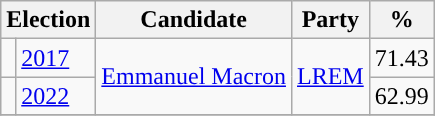<table class="wikitable">
<tr>
<th colspan="2">Election</th>
<th>Candidate</th>
<th>Party</th>
<th>%</th>
</tr>
<tr>
<td style="background-color: "></td>
<td><a href='#'>2017</a></td>
<td rowspan="2"><a href='#'>Emmanuel Macron</a></td>
<td rowspan="2"><a href='#'>LREM</a></td>
<td>71.43</td>
</tr>
<tr>
<td style="background-color: "></td>
<td><a href='#'>2022</a></td>
<td>62.99</td>
</tr>
<tr>
</tr>
</table>
